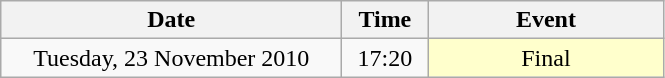<table class = "wikitable" style="text-align:center;">
<tr>
<th width=220>Date</th>
<th width=50>Time</th>
<th width=150>Event</th>
</tr>
<tr>
<td>Tuesday, 23 November 2010</td>
<td>17:20</td>
<td bgcolor=ffffcc>Final</td>
</tr>
</table>
